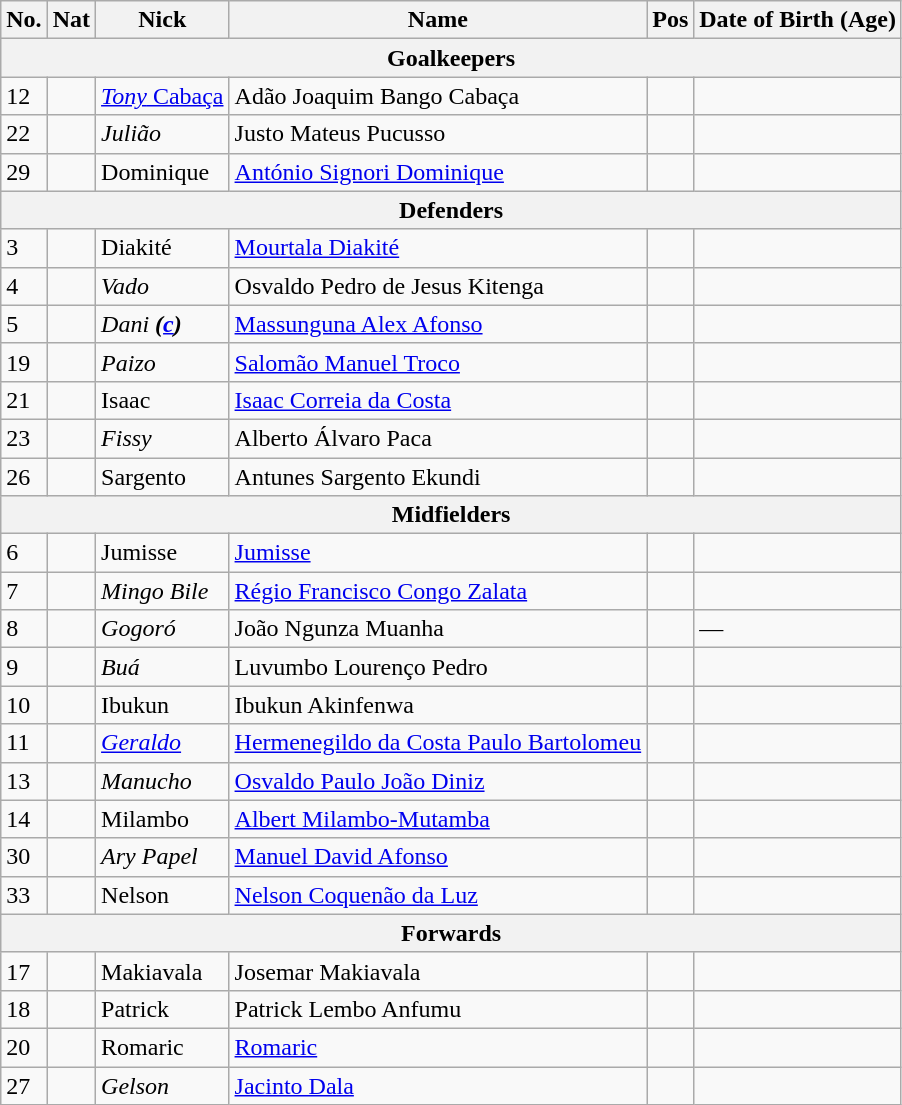<table class="wikitable ve-ce-branchNode ve-ce-tableNode">
<tr>
<th>No.</th>
<th>Nat</th>
<th>Nick</th>
<th>Name</th>
<th>Pos</th>
<th>Date of Birth (Age)</th>
</tr>
<tr>
<th colspan="6">Goalkeepers</th>
</tr>
<tr>
<td>12</td>
<td></td>
<td><a href='#'><em>Tony</em> Cabaça</a></td>
<td>Adão Joaquim Bango Cabaça</td>
<td></td>
<td></td>
</tr>
<tr>
<td>22</td>
<td></td>
<td><em>Julião</em></td>
<td>Justo Mateus Pucusso</td>
<td></td>
<td></td>
</tr>
<tr>
<td>29</td>
<td></td>
<td>Dominique</td>
<td><a href='#'>António Signori Dominique</a></td>
<td></td>
<td></td>
</tr>
<tr>
<th colspan="6">Defenders</th>
</tr>
<tr>
<td>3</td>
<td></td>
<td>Diakité</td>
<td><a href='#'>Mourtala Diakité</a></td>
<td></td>
<td></td>
</tr>
<tr>
<td>4</td>
<td></td>
<td><em>Vado</em></td>
<td>Osvaldo Pedro de Jesus Kitenga</td>
<td></td>
<td></td>
</tr>
<tr>
<td>5</td>
<td></td>
<td><em>Dani</em> <strong><em>(<a href='#'>c</a>)</em></strong></td>
<td><a href='#'>Massunguna Alex Afonso</a></td>
<td></td>
<td></td>
</tr>
<tr>
<td>19</td>
<td></td>
<td><em>Paizo</em></td>
<td><a href='#'>Salomão Manuel Troco</a></td>
<td></td>
<td></td>
</tr>
<tr>
<td>21</td>
<td></td>
<td>Isaac</td>
<td><a href='#'>Isaac Correia da Costa</a></td>
<td></td>
<td></td>
</tr>
<tr>
<td>23</td>
<td></td>
<td><em>Fissy</em></td>
<td>Alberto Álvaro Paca</td>
<td></td>
<td></td>
</tr>
<tr>
<td>26</td>
<td></td>
<td>Sargento</td>
<td>Antunes Sargento Ekundi</td>
<td></td>
<td></td>
</tr>
<tr>
<th colspan="6">Midfielders</th>
</tr>
<tr>
<td>6</td>
<td></td>
<td>Jumisse</td>
<td><a href='#'>Jumisse</a></td>
<td></td>
<td></td>
</tr>
<tr>
<td>7</td>
<td></td>
<td><em>Mingo Bile</em></td>
<td><a href='#'>Régio Francisco Congo Zalata</a></td>
<td></td>
<td></td>
</tr>
<tr>
<td>8</td>
<td></td>
<td><em>Gogoró</em></td>
<td>João Ngunza Muanha</td>
<td></td>
<td>—</td>
</tr>
<tr>
<td>9</td>
<td></td>
<td><em>Buá</em></td>
<td>Luvumbo Lourenço Pedro</td>
<td></td>
<td></td>
</tr>
<tr>
<td>10</td>
<td></td>
<td>Ibukun</td>
<td>Ibukun Akinfenwa</td>
<td></td>
<td></td>
</tr>
<tr>
<td>11</td>
<td></td>
<td><em><a href='#'>Geraldo</a></em></td>
<td><a href='#'>Hermenegildo da Costa Paulo Bartolomeu</a></td>
<td></td>
<td></td>
</tr>
<tr>
<td>13</td>
<td></td>
<td><em>Manucho</em></td>
<td><a href='#'>Osvaldo Paulo João Diniz</a></td>
<td></td>
<td></td>
</tr>
<tr>
<td>14</td>
<td></td>
<td>Milambo</td>
<td><a href='#'>Albert Milambo-Mutamba</a></td>
<td></td>
<td></td>
</tr>
<tr>
<td>30</td>
<td></td>
<td><em>Ary Papel</em></td>
<td><a href='#'>Manuel David Afonso</a></td>
<td></td>
<td></td>
</tr>
<tr>
<td>33</td>
<td></td>
<td>Nelson</td>
<td><a href='#'>Nelson Coquenão da Luz</a></td>
<td></td>
<td></td>
</tr>
<tr>
<th colspan="6">Forwards</th>
</tr>
<tr>
<td>17</td>
<td></td>
<td>Makiavala</td>
<td>Josemar Makiavala</td>
<td></td>
<td></td>
</tr>
<tr>
<td>18</td>
<td></td>
<td>Patrick</td>
<td>Patrick Lembo Anfumu</td>
<td></td>
<td></td>
</tr>
<tr>
<td>20</td>
<td></td>
<td>Romaric</td>
<td><a href='#'>Romaric</a></td>
<td></td>
<td></td>
</tr>
<tr>
<td>27</td>
<td></td>
<td><em>Gelson</em></td>
<td><a href='#'>Jacinto  Dala</a></td>
<td></td>
<td></td>
</tr>
</table>
